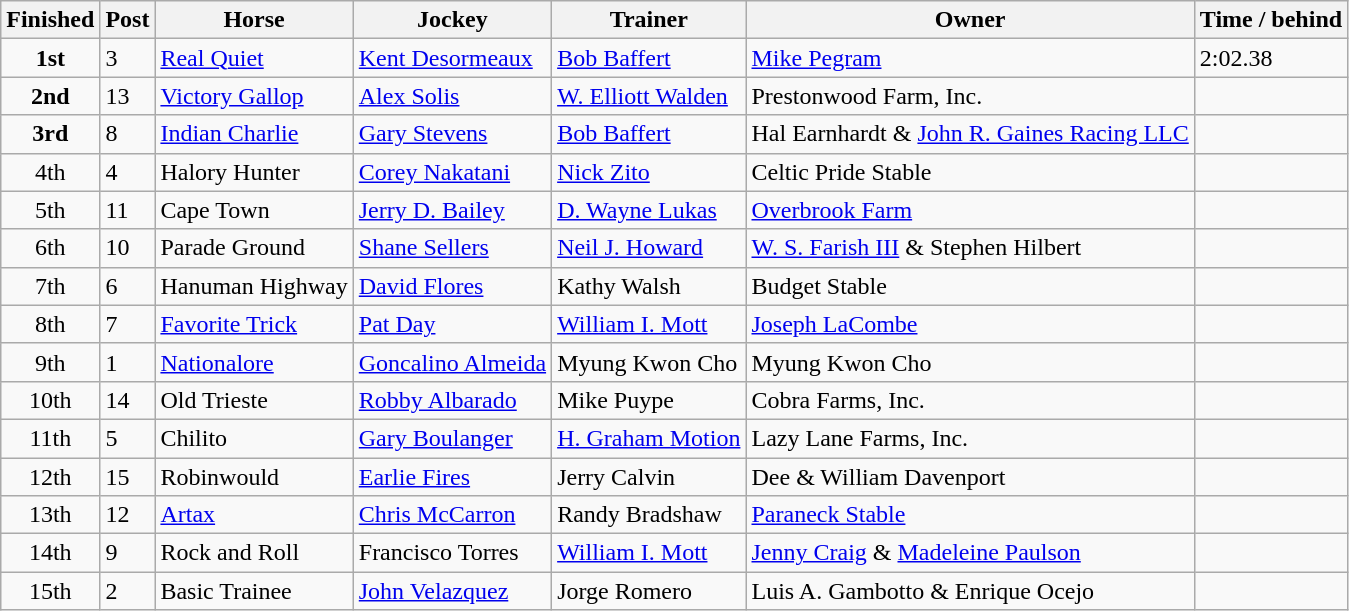<table class="wikitable" border="1">
<tr>
<th>Finished</th>
<th>Post</th>
<th>Horse</th>
<th>Jockey</th>
<th>Trainer</th>
<th>Owner</th>
<th>Time / behind</th>
</tr>
<tr>
<td align=center><strong>1st</strong></td>
<td>3</td>
<td><a href='#'>Real Quiet</a></td>
<td><a href='#'>Kent Desormeaux</a></td>
<td><a href='#'>Bob Baffert</a></td>
<td><a href='#'>Mike Pegram</a></td>
<td>2:02.38</td>
</tr>
<tr>
<td align=center><strong>2nd</strong></td>
<td>13</td>
<td><a href='#'>Victory Gallop</a></td>
<td><a href='#'>Alex Solis</a></td>
<td><a href='#'>W. Elliott Walden</a></td>
<td>Prestonwood Farm, Inc.</td>
<td></td>
</tr>
<tr>
<td align=center><strong>3rd</strong></td>
<td>8</td>
<td><a href='#'>Indian Charlie</a></td>
<td><a href='#'>Gary Stevens</a></td>
<td><a href='#'>Bob Baffert</a></td>
<td>Hal Earnhardt & <a href='#'>John R. Gaines Racing LLC</a></td>
<td></td>
</tr>
<tr>
<td align=center>4th</td>
<td>4</td>
<td>Halory Hunter</td>
<td><a href='#'>Corey Nakatani</a></td>
<td><a href='#'>Nick Zito</a></td>
<td>Celtic Pride Stable</td>
<td></td>
</tr>
<tr>
<td align=center>5th</td>
<td>11</td>
<td>Cape Town</td>
<td><a href='#'>Jerry D. Bailey</a></td>
<td><a href='#'>D. Wayne Lukas</a></td>
<td><a href='#'>Overbrook Farm</a></td>
<td></td>
</tr>
<tr>
<td align=center>6th</td>
<td>10</td>
<td>Parade Ground</td>
<td><a href='#'>Shane Sellers</a></td>
<td><a href='#'>Neil J. Howard</a></td>
<td><a href='#'>W. S. Farish III</a> & Stephen Hilbert</td>
<td></td>
</tr>
<tr>
<td align=center>7th</td>
<td>6</td>
<td>Hanuman Highway</td>
<td><a href='#'>David Flores</a></td>
<td>Kathy Walsh</td>
<td>Budget Stable</td>
<td></td>
</tr>
<tr>
<td align=center>8th</td>
<td>7</td>
<td><a href='#'>Favorite Trick</a></td>
<td><a href='#'>Pat Day</a></td>
<td><a href='#'>William I. Mott</a></td>
<td><a href='#'>Joseph LaCombe</a></td>
<td></td>
</tr>
<tr>
<td align=center>9th</td>
<td>1</td>
<td><a href='#'>Nationalore</a></td>
<td><a href='#'>Goncalino Almeida</a></td>
<td>Myung Kwon Cho</td>
<td>Myung Kwon Cho</td>
<td></td>
</tr>
<tr>
<td align=center>10th</td>
<td>14</td>
<td>Old Trieste</td>
<td><a href='#'>Robby Albarado</a></td>
<td>Mike Puype</td>
<td>Cobra Farms, Inc.</td>
<td></td>
</tr>
<tr>
<td align=center>11th</td>
<td>5</td>
<td>Chilito</td>
<td><a href='#'>Gary Boulanger</a></td>
<td><a href='#'>H. Graham Motion</a></td>
<td>Lazy Lane Farms, Inc.</td>
<td></td>
</tr>
<tr>
<td align=center>12th</td>
<td>15</td>
<td>Robinwould</td>
<td><a href='#'>Earlie Fires</a></td>
<td>Jerry Calvin</td>
<td>Dee & William Davenport</td>
<td></td>
</tr>
<tr>
<td align=center>13th</td>
<td>12</td>
<td><a href='#'>Artax</a></td>
<td><a href='#'>Chris McCarron</a></td>
<td>Randy Bradshaw</td>
<td><a href='#'>Paraneck Stable</a></td>
<td></td>
</tr>
<tr>
<td align=center>14th</td>
<td>9</td>
<td>Rock and Roll</td>
<td>Francisco Torres</td>
<td><a href='#'>William I. Mott</a></td>
<td><a href='#'>Jenny Craig</a> & <a href='#'>Madeleine Paulson</a></td>
<td></td>
</tr>
<tr>
<td align=center>15th</td>
<td>2</td>
<td>Basic Trainee</td>
<td><a href='#'>John Velazquez</a></td>
<td>Jorge Romero</td>
<td>Luis A. Gambotto & Enrique Ocejo</td>
<td></td>
</tr>
</table>
